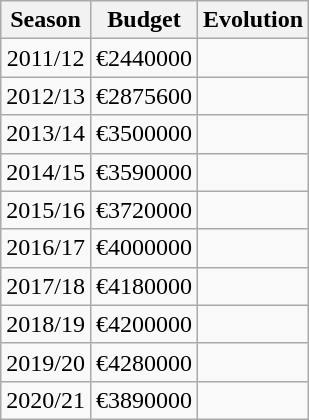<table class="wikitable alternance" style="text-align:center;">
<tr>
<th>Season</th>
<th>Budget</th>
<th>Evolution</th>
</tr>
<tr>
<td>2011/12</td>
<td>€2440000</td>
<td></td>
</tr>
<tr>
<td>2012/13</td>
<td>€2875600</td>
<td></td>
</tr>
<tr>
<td>2013/14</td>
<td>€3500000</td>
<td></td>
</tr>
<tr>
<td>2014/15</td>
<td>€3590000</td>
<td></td>
</tr>
<tr>
<td>2015/16</td>
<td>€3720000</td>
<td></td>
</tr>
<tr>
<td>2016/17</td>
<td>€4000000</td>
<td></td>
</tr>
<tr>
<td>2017/18</td>
<td>€4180000</td>
<td></td>
</tr>
<tr>
<td>2018/19</td>
<td>€4200000</td>
<td></td>
</tr>
<tr>
<td>2019/20</td>
<td>€4280000</td>
<td></td>
</tr>
<tr>
<td>2020/21</td>
<td>€3890000</td>
<td></td>
</tr>
</table>
